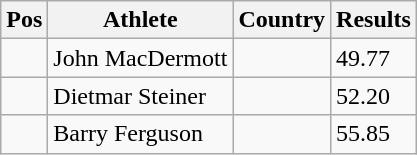<table class="wikitable">
<tr>
<th>Pos</th>
<th>Athlete</th>
<th>Country</th>
<th>Results</th>
</tr>
<tr>
<td align="center"></td>
<td>John MacDermott</td>
<td></td>
<td>49.77</td>
</tr>
<tr>
<td align="center"></td>
<td>Dietmar Steiner</td>
<td></td>
<td>52.20</td>
</tr>
<tr>
<td align="center"></td>
<td>Barry Ferguson</td>
<td></td>
<td>55.85</td>
</tr>
</table>
